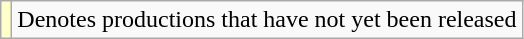<table class="wikitable">
<tr>
<td style="background:#FFFFCC;"></td>
<td>Denotes productions that have not yet been released</td>
</tr>
</table>
